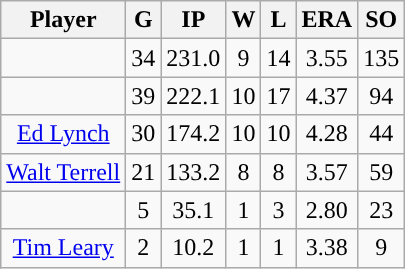<table class="wikitable sortable">
<tr>
<th>Player</th>
<th>G</th>
<th>IP</th>
<th>W</th>
<th>L</th>
<th>ERA</th>
<th>SO</th>
</tr>
<tr align="center">
<td></td>
<td>34</td>
<td>231.0</td>
<td>9</td>
<td>14</td>
<td>3.55</td>
<td>135</td>
</tr>
<tr align="center">
<td></td>
<td>39</td>
<td>222.1</td>
<td>10</td>
<td>17</td>
<td>4.37</td>
<td>94</td>
</tr>
<tr align="center">
<td><a href='#'>Ed Lynch</a></td>
<td>30</td>
<td>174.2</td>
<td>10</td>
<td>10</td>
<td>4.28</td>
<td>44</td>
</tr>
<tr align=center>
<td><a href='#'>Walt Terrell</a></td>
<td>21</td>
<td>133.2</td>
<td>8</td>
<td>8</td>
<td>3.57</td>
<td>59</td>
</tr>
<tr align=center>
<td></td>
<td>5</td>
<td>35.1</td>
<td>1</td>
<td>3</td>
<td>2.80</td>
<td>23</td>
</tr>
<tr align="center">
<td><a href='#'>Tim Leary</a></td>
<td>2</td>
<td>10.2</td>
<td>1</td>
<td>1</td>
<td>3.38</td>
<td>9</td>
</tr>
</table>
